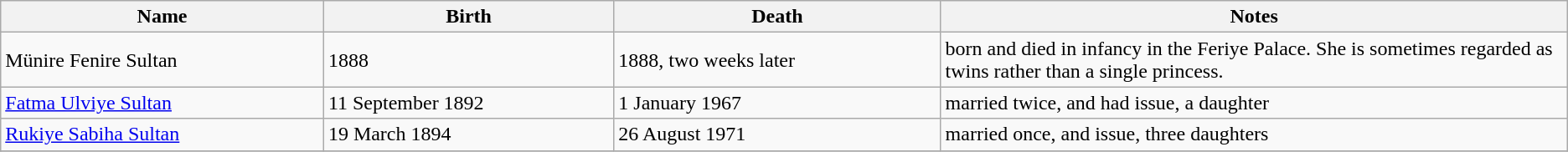<table class="wikitable">
<tr>
<th>Name</th>
<th>Birth</th>
<th>Death</th>
<th style="width:40%;">Notes</th>
</tr>
<tr>
<td>Münire Fenire Sultan</td>
<td>1888</td>
<td>1888, two weeks later</td>
<td>born and died in infancy in the Feriye Palace. She is sometimes regarded as twins rather than a single princess.</td>
</tr>
<tr>
<td><a href='#'>Fatma Ulviye Sultan</a></td>
<td>11 September 1892</td>
<td>1 January 1967</td>
<td>married twice, and had issue, a daughter</td>
</tr>
<tr>
<td><a href='#'>Rukiye Sabiha Sultan</a></td>
<td>19 March 1894</td>
<td>26 August 1971</td>
<td>married once, and issue, three daughters</td>
</tr>
<tr>
</tr>
</table>
